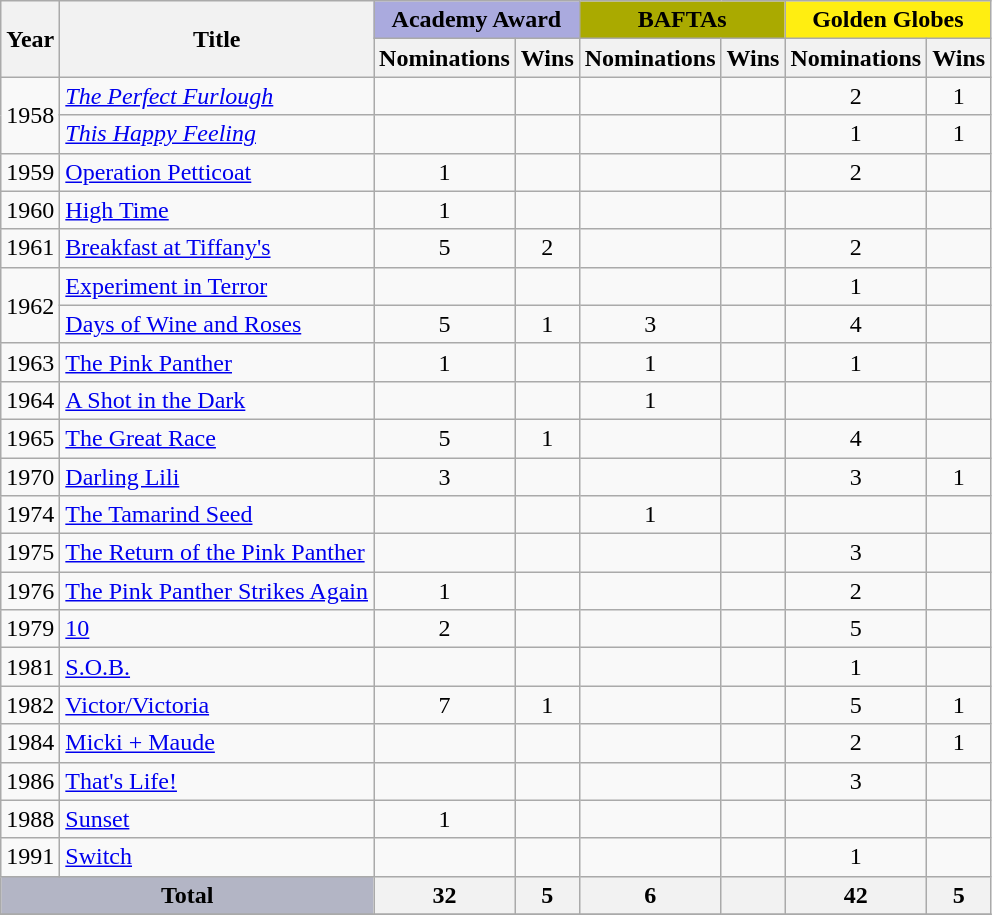<table class="wikitable">
<tr>
<th rowspan="2">Year</th>
<th rowspan="2">Title</th>
<th colspan="2" style="background-color:#AAAADE;">Academy Award</th>
<th colspan="2" style="background-color:#AA0;">BAFTAs</th>
<th colspan="2" style="background-color:#FE1;">Golden Globes</th>
</tr>
<tr>
<th>Nominations</th>
<th>Wins</th>
<th>Nominations</th>
<th>Wins</th>
<th>Nominations</th>
<th>Wins</th>
</tr>
<tr>
<td rowspan="2">1958</td>
<td><em><a href='#'>The Perfect Furlough</a></em></td>
<td></td>
<td></td>
<td></td>
<td></td>
<td align=center>2</td>
<td align=center>1</td>
</tr>
<tr>
<td><em><a href='#'>This Happy Feeling</a></td>
<td></td>
<td></td>
<td></td>
<td></td>
<td align=center>1</td>
<td align=center>1</td>
</tr>
<tr>
<td>1959</td>
<td></em><a href='#'>Operation Petticoat</a><em></td>
<td align=center>1</td>
<td></td>
<td></td>
<td></td>
<td align=center>2</td>
<td></td>
</tr>
<tr>
<td>1960</td>
<td><a href='#'></em>High Time<em></a></td>
<td align=center>1</td>
<td></td>
<td></td>
<td></td>
<td></td>
<td></td>
</tr>
<tr>
<td>1961</td>
<td><a href='#'></em>Breakfast at Tiffany's<em></a></td>
<td align=center>5</td>
<td align=center>2</td>
<td></td>
<td></td>
<td align=center>2</td>
<td></td>
</tr>
<tr>
<td rowspan="2">1962</td>
<td></em><a href='#'>Experiment in Terror</a><em></td>
<td></td>
<td></td>
<td></td>
<td></td>
<td align=center>1</td>
<td></td>
</tr>
<tr>
<td><a href='#'></em>Days of Wine and Roses<em></a></td>
<td align=center>5</td>
<td align=center>1</td>
<td align=center>3</td>
<td></td>
<td align=center>4</td>
<td></td>
</tr>
<tr>
<td>1963</td>
<td><a href='#'></em>The Pink Panther<em></a></td>
<td align=center>1</td>
<td></td>
<td align=center>1</td>
<td></td>
<td align=center>1</td>
<td></td>
</tr>
<tr>
<td>1964</td>
<td><a href='#'></em>A Shot in the Dark<em></a></td>
<td></td>
<td></td>
<td align=center>1</td>
<td></td>
<td></td>
<td></td>
</tr>
<tr>
<td>1965</td>
<td></em><a href='#'>The Great Race</a><em></td>
<td align=center>5</td>
<td align=center>1</td>
<td></td>
<td></td>
<td align=center>4</td>
<td></td>
</tr>
<tr>
<td>1970</td>
<td></em><a href='#'>Darling Lili</a><em></td>
<td align=center>3</td>
<td></td>
<td></td>
<td></td>
<td align=center>3</td>
<td align=center>1</td>
</tr>
<tr>
<td>1974</td>
<td></em><a href='#'>The Tamarind Seed</a><em></td>
<td></td>
<td></td>
<td align=center>1</td>
<td></td>
<td></td>
<td></td>
</tr>
<tr>
<td>1975</td>
<td></em><a href='#'>The Return of the Pink Panther</a><em></td>
<td></td>
<td></td>
<td></td>
<td></td>
<td align=center>3</td>
<td></td>
</tr>
<tr>
<td>1976</td>
<td></em><a href='#'>The Pink Panther Strikes Again</a><em></td>
<td align=center>1</td>
<td></td>
<td></td>
<td></td>
<td align=center>2</td>
<td></td>
</tr>
<tr>
<td>1979</td>
<td><a href='#'></em>10<em></a></td>
<td align=center>2</td>
<td></td>
<td></td>
<td></td>
<td align=center>5</td>
<td></td>
</tr>
<tr>
<td>1981</td>
<td><a href='#'></em>S.O.B.<em></a></td>
<td></td>
<td></td>
<td></td>
<td></td>
<td align=center>1</td>
<td></td>
</tr>
<tr>
<td>1982</td>
<td></em><a href='#'>Victor/Victoria</a><em></td>
<td align=center>7</td>
<td align=center>1</td>
<td></td>
<td></td>
<td align=center>5</td>
<td align=center>1</td>
</tr>
<tr>
<td>1984</td>
<td></em><a href='#'>Micki + Maude</a><em></td>
<td></td>
<td></td>
<td></td>
<td></td>
<td align=center>2</td>
<td align=center>1</td>
</tr>
<tr>
<td>1986</td>
<td><a href='#'></em>That's Life!<em></a></td>
<td></td>
<td></td>
<td></td>
<td></td>
<td align=center>3</td>
<td></td>
</tr>
<tr>
<td>1988</td>
<td><a href='#'></em>Sunset<em></a></td>
<td align=center>1</td>
<td></td>
<td></td>
<td></td>
<td></td>
<td></td>
</tr>
<tr>
<td>1991</td>
<td><a href='#'></em>Switch<em></a></td>
<td></td>
<td></td>
<td></td>
<td></td>
<td align=center>1</td>
<td></td>
</tr>
<tr>
<th colspan="2" style="background-color:#B3B5C5;">Total</th>
<th>32</th>
<th>5</th>
<th>6</th>
<th></th>
<th>42</th>
<th>5</th>
</tr>
<tr>
</tr>
</table>
